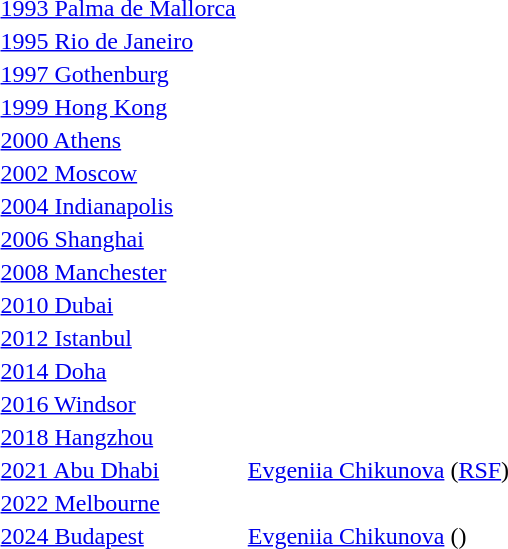<table>
<tr>
<td><a href='#'>1993 Palma de Mallorca</a></td>
<td></td>
<td></td>
<td></td>
</tr>
<tr>
<td><a href='#'>1995 Rio de Janeiro</a></td>
<td></td>
<td></td>
<td></td>
</tr>
<tr>
<td><a href='#'>1997 Gothenburg</a></td>
<td></td>
<td></td>
<td></td>
</tr>
<tr>
<td><a href='#'>1999 Hong Kong</a></td>
<td></td>
<td></td>
<td></td>
</tr>
<tr>
<td><a href='#'>2000 Athens</a></td>
<td></td>
<td></td>
<td></td>
</tr>
<tr>
<td><a href='#'>2002 Moscow</a></td>
<td></td>
<td></td>
<td></td>
</tr>
<tr>
<td><a href='#'>2004 Indianapolis</a></td>
<td></td>
<td></td>
<td></td>
</tr>
<tr>
<td><a href='#'>2006 Shanghai</a></td>
<td></td>
<td></td>
<td></td>
</tr>
<tr>
<td><a href='#'>2008 Manchester</a></td>
<td></td>
<td></td>
<td></td>
</tr>
<tr>
<td><a href='#'>2010 Dubai</a></td>
<td></td>
<td></td>
<td></td>
</tr>
<tr>
<td><a href='#'>2012 Istanbul</a></td>
<td></td>
<td></td>
<td></td>
</tr>
<tr>
<td><a href='#'>2014 Doha</a></td>
<td></td>
<td></td>
<td></td>
</tr>
<tr>
<td><a href='#'>2016 Windsor</a></td>
<td></td>
<td></td>
<td></td>
</tr>
<tr>
<td><a href='#'>2018 Hangzhou</a></td>
<td></td>
<td></td>
<td></td>
</tr>
<tr>
<td><a href='#'>2021 Abu Dhabi</a></td>
<td></td>
<td><a href='#'>Evgeniia Chikunova</a> (<a href='#'>RSF</a>)</td>
<td></td>
</tr>
<tr>
<td><a href='#'>2022 Melbourne</a></td>
<td></td>
<td></td>
<td></td>
</tr>
<tr>
<td><a href='#'>2024 Budapest</a></td>
<td></td>
<td> <a href='#'>Evgeniia Chikunova</a> ()</td>
<td></td>
</tr>
</table>
